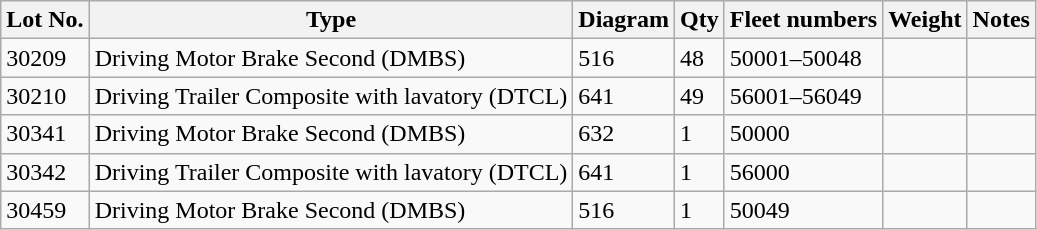<table class="wikitable sortable">
<tr>
<th>Lot No.</th>
<th>Type</th>
<th>Diagram</th>
<th>Qty</th>
<th>Fleet numbers</th>
<th>Weight</th>
<th>Notes</th>
</tr>
<tr>
<td>30209</td>
<td>Driving Motor Brake Second (DMBS)</td>
<td>516</td>
<td>48</td>
<td>50001–50048</td>
<td></td>
<td></td>
</tr>
<tr>
<td>30210</td>
<td>Driving Trailer Composite with lavatory (DTCL)</td>
<td>641</td>
<td>49</td>
<td>56001–56049</td>
<td></td>
<td></td>
</tr>
<tr>
<td>30341</td>
<td>Driving Motor Brake Second (DMBS)</td>
<td>632</td>
<td>1</td>
<td>50000</td>
<td></td>
<td></td>
</tr>
<tr>
<td>30342</td>
<td>Driving Trailer Composite with lavatory (DTCL)</td>
<td>641</td>
<td>1</td>
<td>56000</td>
<td></td>
<td></td>
</tr>
<tr>
<td>30459</td>
<td>Driving Motor Brake Second (DMBS)</td>
<td>516</td>
<td>1</td>
<td>50049</td>
<td></td>
<td></td>
</tr>
</table>
